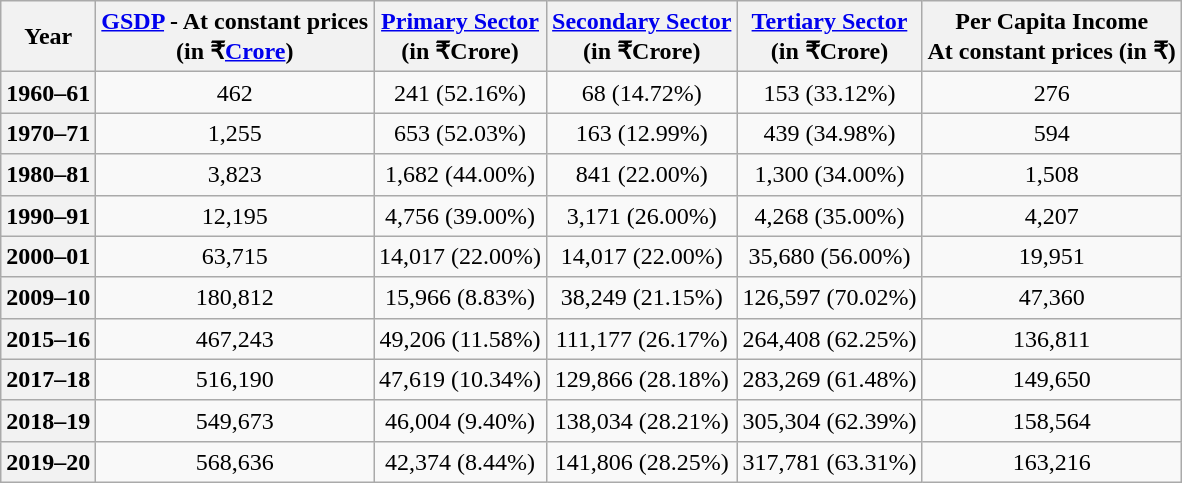<table class="wikitable sortable" style="line-height:20px;text-align:center;">
<tr>
<th>Year</th>
<th><a href='#'>GSDP</a> - At constant prices<br>(in ₹<a href='#'>Crore</a>)</th>
<th><a href='#'>Primary Sector</a><br>(in ₹Crore)</th>
<th><a href='#'>Secondary Sector</a><br>(in ₹Crore)</th>
<th><a href='#'>Tertiary Sector</a><br>(in ₹Crore)</th>
<th>Per Capita Income<br>At constant prices (in ₹)</th>
</tr>
<tr>
<th>1960–61</th>
<td>462</td>
<td>241 (52.16%)</td>
<td>68 (14.72%)</td>
<td>153 (33.12%)</td>
<td>276</td>
</tr>
<tr>
<th>1970–71</th>
<td>1,255</td>
<td>653 (52.03%)</td>
<td>163 (12.99%)</td>
<td>439 (34.98%)</td>
<td>594</td>
</tr>
<tr>
<th>1980–81</th>
<td>3,823</td>
<td>1,682 (44.00%)</td>
<td>841 (22.00%)</td>
<td>1,300 (34.00%)</td>
<td>1,508</td>
</tr>
<tr>
<th>1990–91</th>
<td>12,195</td>
<td>4,756 (39.00%)</td>
<td>3,171 (26.00%)</td>
<td>4,268 (35.00%)</td>
<td>4,207</td>
</tr>
<tr>
<th>2000–01</th>
<td>63,715</td>
<td>14,017 (22.00%)</td>
<td>14,017 (22.00%)</td>
<td>35,680 (56.00%)</td>
<td>19,951</td>
</tr>
<tr>
<th>2009–10</th>
<td>180,812</td>
<td>15,966 (8.83%)</td>
<td>38,249 (21.15%)</td>
<td>126,597 (70.02%)</td>
<td>47,360</td>
</tr>
<tr>
<th>2015–16</th>
<td>467,243</td>
<td>49,206 (11.58%)</td>
<td>111,177 (26.17%)</td>
<td>264,408 (62.25%)</td>
<td>136,811</td>
</tr>
<tr>
<th>2017–18</th>
<td>516,190</td>
<td>47,619 (10.34%)</td>
<td>129,866 (28.18%)</td>
<td>283,269 (61.48%)</td>
<td>149,650</td>
</tr>
<tr>
<th>2018–19</th>
<td>549,673</td>
<td>46,004 (9.40%)</td>
<td>138,034 (28.21%)</td>
<td>305,304 (62.39%)</td>
<td>158,564</td>
</tr>
<tr>
<th>2019–20</th>
<td>568,636</td>
<td>42,374 (8.44%)</td>
<td>141,806 (28.25%)</td>
<td>317,781 (63.31%)</td>
<td>163,216</td>
</tr>
</table>
